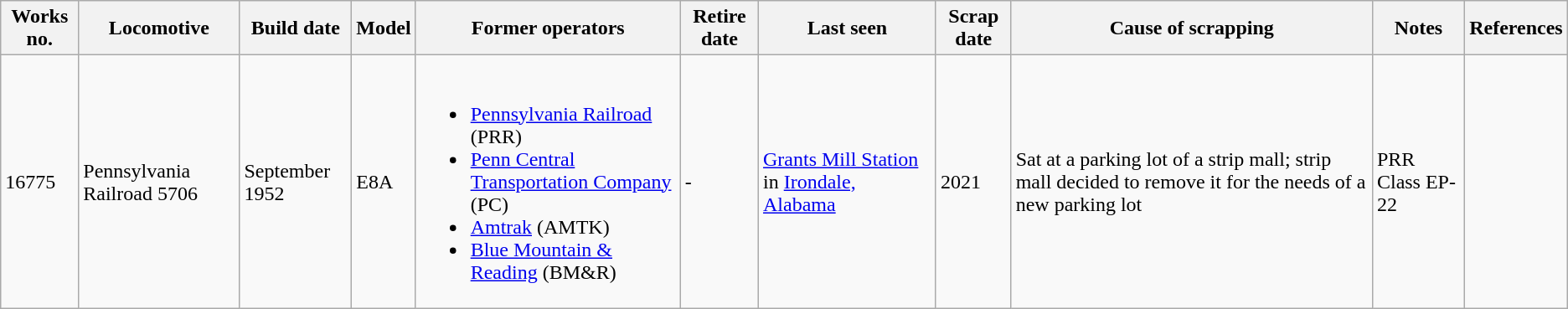<table class="wikitable">
<tr>
<th>Works no.</th>
<th>Locomotive</th>
<th>Build date</th>
<th>Model</th>
<th>Former operators</th>
<th>Retire date</th>
<th>Last seen</th>
<th>Scrap date</th>
<th>Cause of scrapping</th>
<th>Notes</th>
<th>References</th>
</tr>
<tr>
<td>16775</td>
<td>Pennsylvania Railroad 5706</td>
<td>September 1952</td>
<td>E8A</td>
<td><br><ul><li><a href='#'>Pennsylvania Railroad</a> (PRR)</li><li><a href='#'>Penn Central Transportation Company</a> (PC)</li><li><a href='#'>Amtrak</a> (AMTK)</li><li><a href='#'>Blue Mountain & Reading</a> (BM&R)</li></ul></td>
<td>-</td>
<td><a href='#'>Grants Mill Station</a> in <a href='#'>Irondale, Alabama</a></td>
<td>2021</td>
<td>Sat at a parking lot of a strip mall; strip mall decided to remove it for the needs of a new parking lot</td>
<td>PRR Class EP-22</td>
<td></td>
</tr>
</table>
